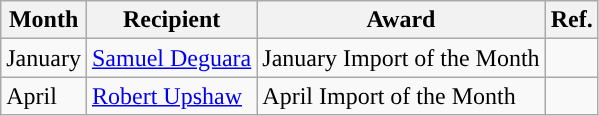<table class="wikitable">
<tr>
<th>Month</th>
<th>Recipient</th>
<th>Award</th>
<th>Ref.</th>
</tr>
<tr>
<td>January</td>
<td><a href='#'>Samuel Deguara</a></td>
<td>January Import of the Month</td>
<td></td>
</tr>
<tr>
<td>April</td>
<td><a href='#'>Robert Upshaw</a></td>
<td>April Import of the Month</td>
<td></td>
</tr>
</table>
